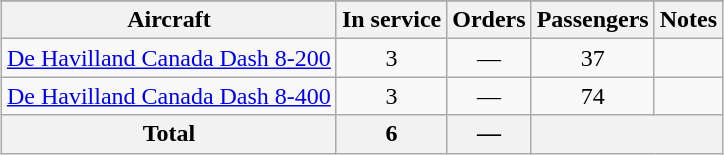<table class="wikitable" style="margin:auto;border-collapse:collapse;text-align:center">
<tr>
</tr>
<tr>
<th>Aircraft</th>
<th>In service</th>
<th>Orders</th>
<th>Passengers</th>
<th>Notes</th>
</tr>
<tr>
<td><a href='#'>De Havilland Canada Dash 8-200</a></td>
<td>3</td>
<td>—</td>
<td>37</td>
<td></td>
</tr>
<tr>
<td><a href='#'>De Havilland Canada Dash 8-400</a></td>
<td>3</td>
<td>—</td>
<td>74</td>
<td></td>
</tr>
<tr>
<th>Total</th>
<th>6</th>
<th>—</th>
<th colspan=2></th>
</tr>
</table>
